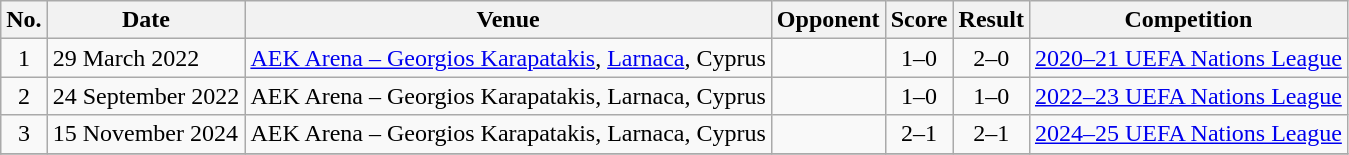<table class="wikitable sortable">
<tr>
<th scope="col">No.</th>
<th scope="col">Date</th>
<th scope="col">Venue</th>
<th scope="col">Opponent</th>
<th scope="col">Score</th>
<th scope="col">Result</th>
<th scope="col">Competition</th>
</tr>
<tr>
<td align="center">1</td>
<td>29 March 2022</td>
<td><a href='#'>AEK Arena – Georgios Karapatakis</a>, <a href='#'>Larnaca</a>, Cyprus</td>
<td></td>
<td align="center">1–0</td>
<td align="center">2–0</td>
<td><a href='#'>2020–21 UEFA Nations League</a></td>
</tr>
<tr>
<td align="center">2</td>
<td>24 September 2022</td>
<td>AEK Arena – Georgios Karapatakis, Larnaca, Cyprus</td>
<td></td>
<td align="center">1–0</td>
<td align="center">1–0</td>
<td><a href='#'>2022–23 UEFA Nations League</a></td>
</tr>
<tr>
<td align="center">3</td>
<td>15 November 2024</td>
<td>AEK Arena – Georgios Karapatakis, Larnaca, Cyprus</td>
<td></td>
<td align="center">2–1</td>
<td align="center">2–1</td>
<td><a href='#'>2024–25 UEFA Nations League</a></td>
</tr>
<tr>
</tr>
</table>
